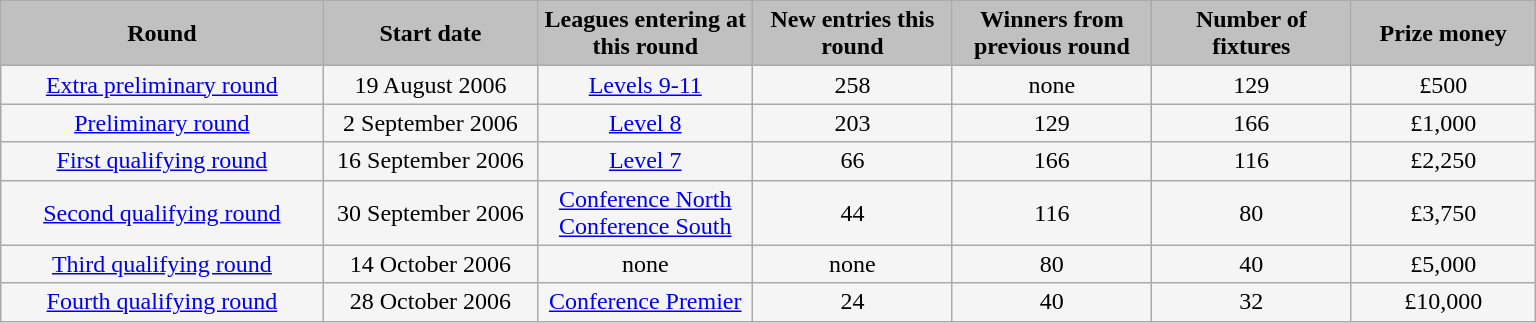<table class="wikitable" style="width: 1024px; background:WhiteSmoke; text-align:center">
<tr>
<th scope="col" style="width: 21.00%; background:silver;">Round</th>
<th scope="col" style="width: 14.00%; background:silver;">Start date</th>
<th scope="col" style="width: 14.00%; background:silver;">Leagues entering at this round</th>
<th scope="col" style="width: 13.00%; background:silver;">New entries this round</th>
<th scope="col" style="width: 13.00%; background:silver;">Winners from previous round</th>
<th scope="col" style="width: 13.00%; background:silver;">Number of fixtures</th>
<th scope="col" style="width: 12.00%; background:silver;">Prize money</th>
</tr>
<tr>
<td><a href='#'>Extra preliminary round</a></td>
<td>19 August 2006</td>
<td><a href='#'>Levels 9-11</a></td>
<td>258</td>
<td>none</td>
<td>129</td>
<td>£500</td>
</tr>
<tr>
<td><a href='#'>Preliminary round</a></td>
<td>2 September 2006</td>
<td><a href='#'>Level 8</a></td>
<td>203</td>
<td>129</td>
<td>166</td>
<td>£1,000</td>
</tr>
<tr>
<td><a href='#'>First qualifying round</a></td>
<td>16 September 2006</td>
<td><a href='#'>Level 7</a></td>
<td>66</td>
<td>166</td>
<td>116</td>
<td>£2,250</td>
</tr>
<tr>
<td><a href='#'>Second qualifying round</a></td>
<td>30 September 2006</td>
<td><a href='#'>Conference North<br>Conference South</a></td>
<td>44</td>
<td>116</td>
<td>80</td>
<td>£3,750</td>
</tr>
<tr>
<td><a href='#'>Third qualifying round</a></td>
<td>14 October 2006</td>
<td>none</td>
<td>none</td>
<td>80</td>
<td>40</td>
<td>£5,000</td>
</tr>
<tr>
<td><a href='#'>Fourth qualifying round</a></td>
<td>28 October 2006</td>
<td><a href='#'>Conference Premier</a></td>
<td>24</td>
<td>40</td>
<td>32</td>
<td>£10,000</td>
</tr>
</table>
